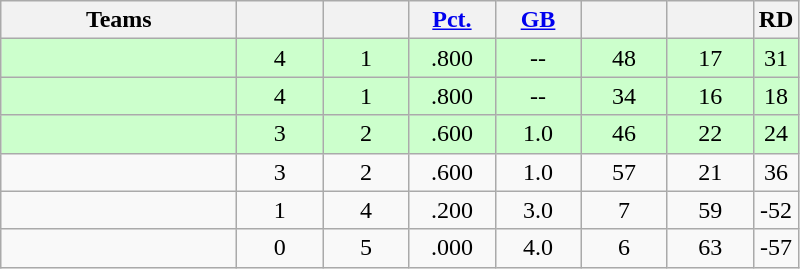<table class="wikitable" style="text-align:center;">
<tr>
<th width="150px">Teams</th>
<th width="50px"></th>
<th width="50px"></th>
<th width="50px"><a href='#'>Pct.</a></th>
<th width="50px"><a href='#'>GB</a></th>
<th width="50px"></th>
<th width="50px"></th>
<th>RD</th>
</tr>
<tr style="background-color:#ccffcc">
<td align="left"></td>
<td>4</td>
<td>1</td>
<td>.800</td>
<td>--</td>
<td>48</td>
<td>17</td>
<td>31</td>
</tr>
<tr style="background-color:#ccffcc">
<td align="left"></td>
<td>4</td>
<td>1</td>
<td>.800</td>
<td>--</td>
<td>34</td>
<td>16</td>
<td>18</td>
</tr>
<tr style="background-color:#ccffcc">
<td align="left"></td>
<td>3</td>
<td>2</td>
<td>.600</td>
<td>1.0</td>
<td>46</td>
<td>22</td>
<td>24</td>
</tr>
<tr style="background-color:">
<td align="left"></td>
<td>3</td>
<td>2</td>
<td>.600</td>
<td>1.0</td>
<td>57</td>
<td>21</td>
<td>36</td>
</tr>
<tr style="background-color:">
<td align="left"></td>
<td>1</td>
<td>4</td>
<td>.200</td>
<td>3.0</td>
<td>7</td>
<td>59</td>
<td>-52</td>
</tr>
<tr style="background-color:">
<td align="left"></td>
<td>0</td>
<td>5</td>
<td>.000</td>
<td>4.0</td>
<td>6</td>
<td>63</td>
<td>-57</td>
</tr>
</table>
